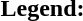<table class="toccolours" style="font-size:100%; white-space:nowrap;">
<tr>
<td><strong>Legend:</strong></td>
<td>      </td>
</tr>
<tr>
<td></td>
</tr>
<tr>
<td></td>
</tr>
</table>
